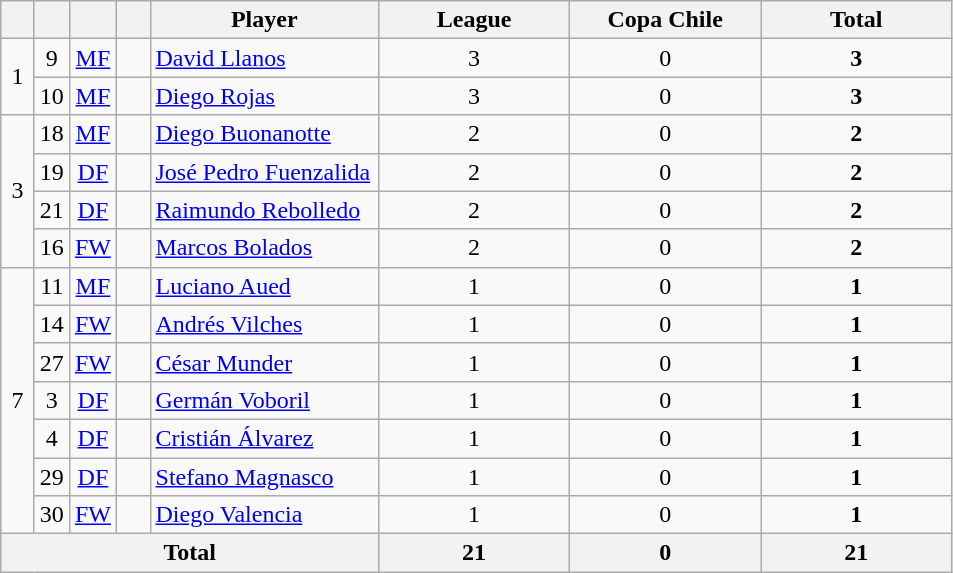<table class="wikitable sortable" style="text-align:center;">
<tr>
<th width=15></th>
<th width=15></th>
<th width=15></th>
<th width=15></th>
<th width=145>Player</th>
<th width=120>League</th>
<th width=120>Copa Chile</th>
<th width=120>Total</th>
</tr>
<tr>
<td rowspan="2">1</td>
<td>9</td>
<td><a href='#'>MF</a></td>
<td></td>
<td align="left"><a href='#'>David Llanos</a></td>
<td>3</td>
<td>0</td>
<td><strong>3</strong></td>
</tr>
<tr>
<td>10</td>
<td><a href='#'>MF</a></td>
<td></td>
<td align="left"><a href='#'>Diego Rojas</a></td>
<td>3</td>
<td>0</td>
<td><strong>3</strong></td>
</tr>
<tr>
<td rowspan="4">3</td>
<td>18</td>
<td><a href='#'>MF</a></td>
<td></td>
<td align="left"><a href='#'>Diego Buonanotte</a></td>
<td>2</td>
<td>0</td>
<td><strong>2</strong></td>
</tr>
<tr>
<td>19</td>
<td><a href='#'>DF</a></td>
<td></td>
<td align="left"><a href='#'>José Pedro Fuenzalida</a></td>
<td>2</td>
<td>0</td>
<td><strong>2</strong></td>
</tr>
<tr>
<td>21</td>
<td><a href='#'>DF</a></td>
<td></td>
<td align="left"><a href='#'>Raimundo Rebolledo</a></td>
<td>2</td>
<td>0</td>
<td><strong>2</strong></td>
</tr>
<tr>
<td>16</td>
<td><a href='#'>FW</a></td>
<td></td>
<td align="left"><a href='#'>Marcos Bolados</a></td>
<td>2</td>
<td>0</td>
<td><strong>2</strong></td>
</tr>
<tr>
<td rowspan="7">7</td>
<td>11</td>
<td><a href='#'>MF</a></td>
<td></td>
<td align="left"><a href='#'>Luciano Aued</a></td>
<td>1</td>
<td>0</td>
<td><strong>1</strong></td>
</tr>
<tr>
<td>14</td>
<td><a href='#'>FW</a></td>
<td></td>
<td align="left"><a href='#'>Andrés Vilches</a></td>
<td>1</td>
<td>0</td>
<td><strong>1</strong></td>
</tr>
<tr>
<td>27</td>
<td><a href='#'>FW</a></td>
<td></td>
<td align="left"><a href='#'>César Munder</a></td>
<td>1</td>
<td>0</td>
<td><strong>1</strong></td>
</tr>
<tr>
<td>3</td>
<td><a href='#'>DF</a></td>
<td></td>
<td align="left"><a href='#'>Germán Voboril</a></td>
<td>1</td>
<td>0</td>
<td><strong>1</strong></td>
</tr>
<tr>
<td>4</td>
<td><a href='#'>DF</a></td>
<td></td>
<td align="left"><a href='#'>Cristián Álvarez</a></td>
<td>1</td>
<td>0</td>
<td><strong>1</strong></td>
</tr>
<tr>
<td>29</td>
<td><a href='#'>DF</a></td>
<td></td>
<td align="left"><a href='#'>Stefano Magnasco</a></td>
<td>1</td>
<td>0</td>
<td><strong>1</strong></td>
</tr>
<tr>
<td>30</td>
<td><a href='#'>FW</a></td>
<td></td>
<td align="left"><a href='#'>Diego Valencia</a></td>
<td>1</td>
<td>0</td>
<td><strong>1</strong></td>
</tr>
<tr>
<th colspan=5>Total</th>
<th>21</th>
<th>0</th>
<th>21</th>
</tr>
</table>
